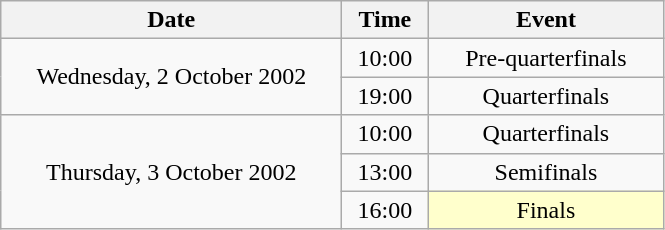<table class = "wikitable" style="text-align:center;">
<tr>
<th width=220>Date</th>
<th width=50>Time</th>
<th width=150>Event</th>
</tr>
<tr>
<td rowspan=2>Wednesday, 2 October 2002</td>
<td>10:00</td>
<td>Pre-quarterfinals</td>
</tr>
<tr>
<td>19:00</td>
<td>Quarterfinals</td>
</tr>
<tr>
<td rowspan=3>Thursday, 3 October 2002</td>
<td>10:00</td>
<td>Quarterfinals</td>
</tr>
<tr>
<td>13:00</td>
<td>Semifinals</td>
</tr>
<tr>
<td>16:00</td>
<td bgcolor=ffffcc>Finals</td>
</tr>
</table>
